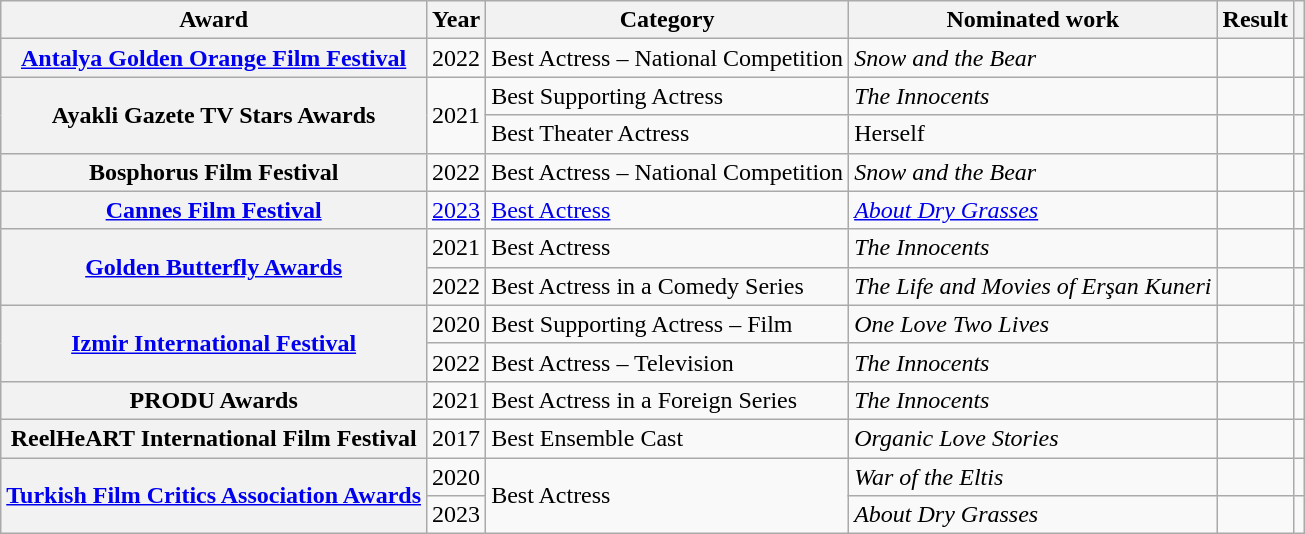<table class="wikitable sortable plainrowheaders">
<tr>
<th scope="col">Award</th>
<th scope="col">Year</th>
<th scope="col">Category</th>
<th scope="col">Nominated work</th>
<th scope="col">Result</th>
<th scope="col" class="unsortable"></th>
</tr>
<tr>
<th scope="row"><a href='#'>Antalya Golden Orange Film Festival</a></th>
<td>2022</td>
<td>Best Actress – National Competition</td>
<td><em>Snow and the Bear</em></td>
<td></td>
<td></td>
</tr>
<tr>
<th rowspan="2" scope="row">Ayakli Gazete TV Stars Awards</th>
<td rowspan="2">2021</td>
<td>Best Supporting Actress</td>
<td><em>The Innocents</em></td>
<td></td>
<td></td>
</tr>
<tr>
<td>Best Theater Actress</td>
<td>Herself</td>
<td></td>
<td></td>
</tr>
<tr>
<th scope="row">Bosphorus Film Festival</th>
<td>2022</td>
<td>Best Actress – National Competition</td>
<td><em>Snow and the Bear</em></td>
<td></td>
<td></td>
</tr>
<tr>
<th scope="row"><a href='#'>Cannes Film Festival</a></th>
<td><a href='#'>2023</a></td>
<td><a href='#'>Best Actress</a></td>
<td><em><a href='#'>About Dry Grasses</a></em></td>
<td></td>
<td></td>
</tr>
<tr>
<th rowspan="2" scope="row"><a href='#'>Golden Butterfly Awards</a></th>
<td>2021</td>
<td>Best Actress</td>
<td><em>The Innocents</em></td>
<td></td>
<td></td>
</tr>
<tr>
<td>2022</td>
<td>Best Actress in a Comedy Series</td>
<td><em>The Life and Movies of Erşan Kuneri</em></td>
<td></td>
<td></td>
</tr>
<tr>
<th scope="row" rowspan="2"><a href='#'>Izmir International Festival</a></th>
<td>2020</td>
<td>Best Supporting Actress – Film</td>
<td><em>One Love Two Lives</em></td>
<td></td>
<td></td>
</tr>
<tr>
<td>2022</td>
<td>Best Actress – Television</td>
<td><em>The Innocents</em></td>
<td></td>
<td></td>
</tr>
<tr>
<th scope="row">PRODU Awards</th>
<td>2021</td>
<td>Best Actress in a Foreign Series</td>
<td><em>The Innocents</em></td>
<td></td>
<td></td>
</tr>
<tr>
<th scope="row">ReelHeART International Film Festival</th>
<td>2017</td>
<td>Best Ensemble Cast</td>
<td><em>Organic Love Stories</em></td>
<td></td>
<td></td>
</tr>
<tr>
<th rowspan="2" scope="row"><a href='#'>Turkish Film Critics Association Awards</a></th>
<td>2020</td>
<td rowspan="2">Best Actress</td>
<td><em>War of the Eltis</em></td>
<td></td>
<td></td>
</tr>
<tr>
<td>2023</td>
<td><em>About Dry Grasses</em></td>
<td></td>
<td></td>
</tr>
</table>
